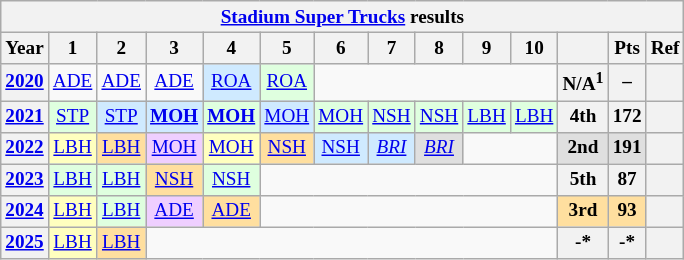<table class="wikitable" style="text-align:center; font-size:80%">
<tr>
<th colspan=45><a href='#'>Stadium Super Trucks</a> results</th>
</tr>
<tr>
<th>Year</th>
<th>1</th>
<th>2</th>
<th>3</th>
<th>4</th>
<th>5</th>
<th>6</th>
<th>7</th>
<th>8</th>
<th>9</th>
<th>10</th>
<th></th>
<th>Pts</th>
<th>Ref</th>
</tr>
<tr>
<th><a href='#'>2020</a></th>
<td><a href='#'>ADE</a></td>
<td><a href='#'>ADE</a></td>
<td><a href='#'>ADE</a></td>
<td style="background:#CFEAFF;"><a href='#'>ROA</a><br></td>
<td style="background:#DFFFDF;"><a href='#'>ROA</a><br></td>
<td colspan=5></td>
<th>N/A<sup>1</sup></th>
<th>–</th>
<th></th>
</tr>
<tr>
<th><a href='#'>2021</a></th>
<td style="background:#DFFFDF;"><a href='#'>STP</a><br></td>
<td style="background:#CFEAFF;"><a href='#'>STP</a><br></td>
<td style="background:#CFEAFF;"><strong><a href='#'>MOH</a></strong><br></td>
<td style="background:#DFFFDF;"><strong><a href='#'>MOH</a></strong><br></td>
<td style="background:#CFEAFF;"><a href='#'>MOH</a><br></td>
<td style="background:#DFFFDF;"><a href='#'>MOH</a><br></td>
<td style="background:#DFFFDF;"><a href='#'>NSH</a><br></td>
<td style="background:#DFFFDF;"><a href='#'>NSH</a><br></td>
<td style="background:#DFFFDF;"><a href='#'>LBH</a><br></td>
<td style="background:#DFFFDF;"><a href='#'>LBH</a><br></td>
<th>4th</th>
<th>172</th>
<th></th>
</tr>
<tr>
<th><a href='#'>2022</a></th>
<td style="background:#FFFFBF;"><a href='#'>LBH</a><br></td>
<td style="background:#FFDF9F;"><a href='#'>LBH</a><br></td>
<td style="background:#EFCFFF;"><a href='#'>MOH</a><br></td>
<td style="background:#FFFFBF;"><a href='#'>MOH</a><br></td>
<td style="background:#FFDF9F;"><a href='#'>NSH</a><br></td>
<td style="background:#CFEAFF;"><a href='#'>NSH</a><br></td>
<td style="background:#CFEAFF;"><em><a href='#'>BRI</a></em><br></td>
<td style="background:#DFDFDF;"><em><a href='#'>BRI</a></em><br></td>
<td colspan=2></td>
<th style="background:#DFDFDF;">2nd</th>
<th style="background:#DFDFDF;">191</th>
<th></th>
</tr>
<tr>
<th><a href='#'>2023</a></th>
<td style="background:#DFFFDF;"><a href='#'>LBH</a><br></td>
<td style="background:#DFFFDF;"><a href='#'>LBH</a><br></td>
<td style="background:#FFDF9F;"><a href='#'>NSH</a><br></td>
<td style="background:#DFFFDF;"><a href='#'>NSH</a><br></td>
<td colspan=6></td>
<th>5th</th>
<th>87</th>
<th></th>
</tr>
<tr>
<th><a href='#'>2024</a></th>
<td style="background:#FFFFBF;"><a href='#'>LBH</a><br></td>
<td style="background:#DFFFDF;"><a href='#'>LBH</a><br></td>
<td style="background:#EFCFFF;"><a href='#'>ADE</a><br></td>
<td style="background:#FFDF9F;"><a href='#'>ADE</a><br></td>
<td colspan=6></td>
<th style="background:#FFDF9F;">3rd</th>
<th style="background:#FFDF9F;">93</th>
<th></th>
</tr>
<tr>
<th><a href='#'>2025</a></th>
<td style="background:#FFFFBF;"><a href='#'>LBH</a><br></td>
<td style="background:#FFDF9F;"><a href='#'>LBH</a><br></td>
<td colspan=8></td>
<th>-*</th>
<th>-*</th>
<th></th>
</tr>
</table>
